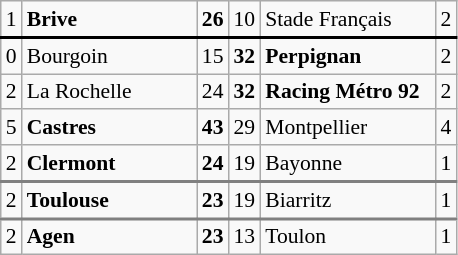<table class="wikitable left" cellpadding="0" cellspacing="0" style="font-size:90%;">
<tr>
<td>1</td>
<td width="110px"><strong>Brive</strong></td>
<td><strong>26</strong></td>
<td>10</td>
<td width="110px">Stade Français</td>
<td>2</td>
</tr>
<tr style="border-top:2px solid black;">
<td>0</td>
<td>Bourgoin</td>
<td>15</td>
<td><strong>32</strong></td>
<td><strong>Perpignan</strong></td>
<td>2</td>
</tr>
<tr>
<td>2</td>
<td>La Rochelle</td>
<td>24</td>
<td><strong>32</strong></td>
<td><strong>Racing Métro 92</strong></td>
<td>2</td>
</tr>
<tr>
<td>5</td>
<td><strong>Castres</strong></td>
<td><strong>43</strong></td>
<td>29</td>
<td>Montpellier</td>
<td>4</td>
</tr>
<tr>
<td>2</td>
<td><strong>Clermont</strong></td>
<td><strong>24</strong></td>
<td>19</td>
<td>Bayonne</td>
<td>1</td>
</tr>
<tr style="border-top:2px solid grey;">
<td>2</td>
<td><strong>Toulouse</strong></td>
<td><strong>23</strong></td>
<td>19</td>
<td>Biarritz</td>
<td>1</td>
</tr>
<tr style="border-top:2px solid grey;">
<td>2</td>
<td><strong>Agen</strong></td>
<td><strong>23</strong></td>
<td>13</td>
<td>Toulon</td>
<td>1</td>
</tr>
</table>
